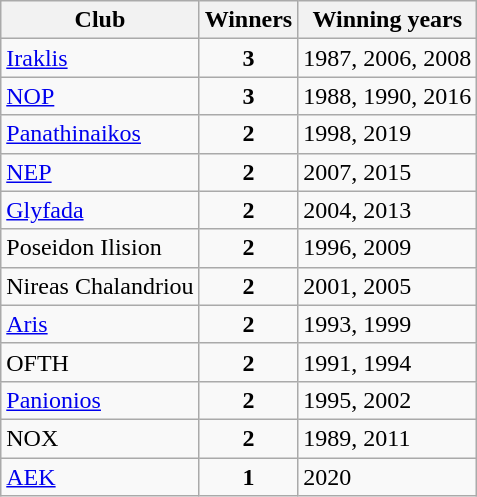<table class="wikitable">
<tr>
<th>Club</th>
<th>Winners</th>
<th>Winning years</th>
</tr>
<tr>
<td><a href='#'>Iraklis</a></td>
<td style="text-align:center"><strong>3</strong></td>
<td>1987, 2006, 2008</td>
</tr>
<tr>
<td><a href='#'>NOP</a></td>
<td style="text-align:center"><strong>3</strong></td>
<td>1988, 1990, 2016</td>
</tr>
<tr>
<td><a href='#'>Panathinaikos</a></td>
<td style="text-align:center"><strong>2</strong></td>
<td>1998, 2019</td>
</tr>
<tr>
<td><a href='#'>NEP</a></td>
<td style="text-align:center"><strong>2</strong></td>
<td>2007, 2015</td>
</tr>
<tr>
<td><a href='#'>Glyfada</a></td>
<td style="text-align:center"><strong>2</strong></td>
<td>2004, 2013</td>
</tr>
<tr>
<td>Poseidon Ilision</td>
<td style="text-align:center"><strong>2</strong></td>
<td>1996, 2009</td>
</tr>
<tr>
<td>Nireas Chalandriou</td>
<td style="text-align:center"><strong>2</strong></td>
<td>2001, 2005</td>
</tr>
<tr>
<td><a href='#'>Aris</a></td>
<td style="text-align:center"><strong>2</strong></td>
<td>1993, 1999</td>
</tr>
<tr>
<td>OFTH</td>
<td style="text-align:center"><strong>2</strong></td>
<td>1991, 1994</td>
</tr>
<tr>
<td><a href='#'>Panionios</a></td>
<td style="text-align:center"><strong>2</strong></td>
<td>1995, 2002</td>
</tr>
<tr>
<td>NOX</td>
<td style="text-align:center"><strong>2</strong></td>
<td>1989, 2011</td>
</tr>
<tr>
<td><a href='#'>AEK</a></td>
<td style="text-align:center"><strong>1</strong></td>
<td>2020</td>
</tr>
</table>
